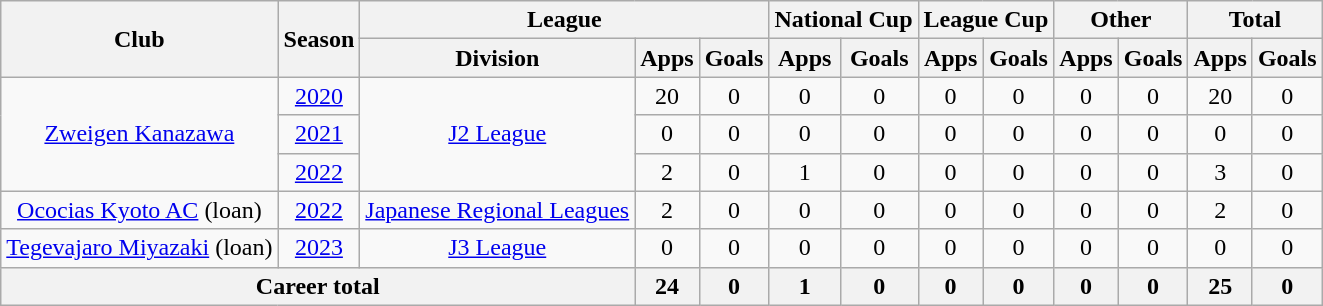<table class="wikitable" style="text-align: center">
<tr>
<th rowspan="2">Club</th>
<th rowspan="2">Season</th>
<th colspan="3">League</th>
<th colspan="2">National Cup</th>
<th colspan="2">League Cup</th>
<th colspan="2">Other</th>
<th colspan="2">Total</th>
</tr>
<tr>
<th>Division</th>
<th>Apps</th>
<th>Goals</th>
<th>Apps</th>
<th>Goals</th>
<th>Apps</th>
<th>Goals</th>
<th>Apps</th>
<th>Goals</th>
<th>Apps</th>
<th>Goals</th>
</tr>
<tr>
<td rowspan="3"><a href='#'>Zweigen Kanazawa</a></td>
<td><a href='#'>2020</a></td>
<td rowspan="3"><a href='#'>J2 League</a></td>
<td>20</td>
<td>0</td>
<td>0</td>
<td>0</td>
<td>0</td>
<td>0</td>
<td>0</td>
<td>0</td>
<td>20</td>
<td>0</td>
</tr>
<tr>
<td><a href='#'>2021</a></td>
<td>0</td>
<td>0</td>
<td>0</td>
<td>0</td>
<td>0</td>
<td>0</td>
<td>0</td>
<td>0</td>
<td>0</td>
<td>0</td>
</tr>
<tr>
<td><a href='#'>2022</a></td>
<td>2</td>
<td>0</td>
<td>1</td>
<td>0</td>
<td>0</td>
<td>0</td>
<td>0</td>
<td>0</td>
<td>3</td>
<td>0</td>
</tr>
<tr>
<td><a href='#'>Ococias Kyoto AC</a> (loan)</td>
<td><a href='#'>2022</a></td>
<td><a href='#'>Japanese Regional Leagues</a></td>
<td>2</td>
<td>0</td>
<td>0</td>
<td>0</td>
<td>0</td>
<td>0</td>
<td>0</td>
<td>0</td>
<td>2</td>
<td>0</td>
</tr>
<tr>
<td><a href='#'>Tegevajaro Miyazaki</a> (loan)</td>
<td><a href='#'>2023</a></td>
<td><a href='#'>J3 League</a></td>
<td>0</td>
<td>0</td>
<td>0</td>
<td>0</td>
<td>0</td>
<td>0</td>
<td>0</td>
<td>0</td>
<td>0</td>
<td>0</td>
</tr>
<tr>
<th colspan=3>Career total</th>
<th>24</th>
<th>0</th>
<th>1</th>
<th>0</th>
<th>0</th>
<th>0</th>
<th>0</th>
<th>0</th>
<th>25</th>
<th>0</th>
</tr>
</table>
